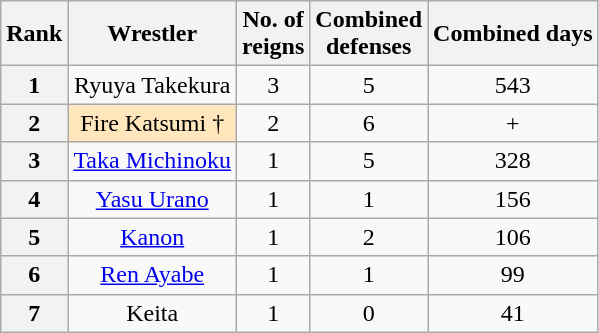<table class="wikitable sortable" style="text-align: center">
<tr>
<th>Rank</th>
<th>Wrestler</th>
<th>No. of<br>reigns</th>
<th>Combined<br>defenses</th>
<th>Combined days</th>
</tr>
<tr>
<th>1</th>
<td>Ryuya Takekura</td>
<td>3</td>
<td>5</td>
<td>543</td>
</tr>
<tr>
<th>2</th>
<td style="background-color:#FFE6BD">Fire Katsumi †</td>
<td>2</td>
<td>6</td>
<td>+</td>
</tr>
<tr>
<th>3</th>
<td><a href='#'>Taka Michinoku</a></td>
<td>1</td>
<td>5</td>
<td>328</td>
</tr>
<tr>
<th>4</th>
<td><a href='#'>Yasu Urano</a></td>
<td>1</td>
<td>1</td>
<td>156</td>
</tr>
<tr>
<th>5</th>
<td><a href='#'>Kanon</a></td>
<td>1</td>
<td>2</td>
<td>106</td>
</tr>
<tr>
<th>6</th>
<td><a href='#'>Ren Ayabe</a></td>
<td>1</td>
<td>1</td>
<td>99</td>
</tr>
<tr>
<th>7</th>
<td>Keita</td>
<td>1</td>
<td>0</td>
<td>41</td>
</tr>
</table>
